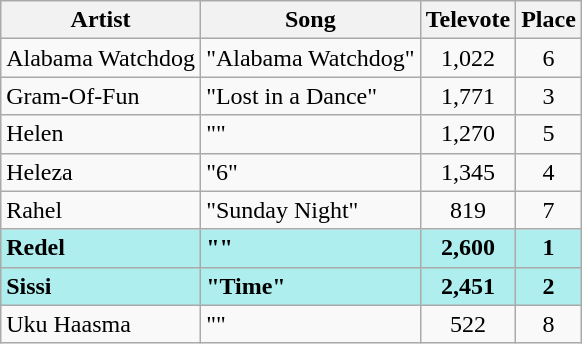<table class="sortable wikitable" style="margin: 1em auto 1em auto; text-align:center;">
<tr>
<th>Artist</th>
<th>Song</th>
<th>Televote</th>
<th>Place</th>
</tr>
<tr>
<td align="left">Alabama Watchdog</td>
<td align="left">"Alabama Watchdog"</td>
<td>1,022</td>
<td>6</td>
</tr>
<tr>
<td align="left">Gram-Of-Fun</td>
<td align="left">"Lost in a Dance"</td>
<td>1,771</td>
<td>3</td>
</tr>
<tr>
<td align="left">Helen</td>
<td align="left">""</td>
<td>1,270</td>
<td>5</td>
</tr>
<tr>
<td align="left">Heleza</td>
<td align="left">"6"</td>
<td>1,345</td>
<td>4</td>
</tr>
<tr>
<td align="left">Rahel</td>
<td align="left">"Sunday Night"</td>
<td>819</td>
<td>7</td>
</tr>
<tr style="font-weight:bold; background:paleturquoise;">
<td align="left">Redel</td>
<td align="left">""</td>
<td>2,600</td>
<td>1</td>
</tr>
<tr style="font-weight:bold; background:paleturquoise;">
<td align="left">Sissi</td>
<td align="left">"Time"</td>
<td>2,451</td>
<td>2</td>
</tr>
<tr>
<td align="left">Uku Haasma</td>
<td align="left">""</td>
<td>522</td>
<td>8</td>
</tr>
</table>
